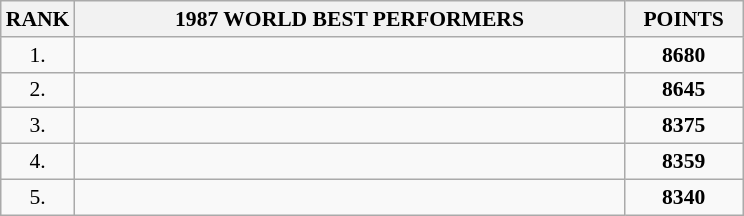<table class="wikitable" style="border-collapse: collapse; font-size: 90%;">
<tr>
<th>RANK</th>
<th align="center" style="width: 25em">1987 WORLD BEST PERFORMERS</th>
<th align="center" style="width: 5em">POINTS</th>
</tr>
<tr>
<td align="center">1.</td>
<td></td>
<td align="center"><strong>8680</strong></td>
</tr>
<tr>
<td align="center">2.</td>
<td></td>
<td align="center"><strong>8645</strong></td>
</tr>
<tr>
<td align="center">3.</td>
<td></td>
<td align="center"><strong>8375</strong></td>
</tr>
<tr>
<td align="center">4.</td>
<td></td>
<td align="center"><strong>8359</strong></td>
</tr>
<tr>
<td align="center">5.</td>
<td></td>
<td align="center"><strong>8340</strong></td>
</tr>
</table>
